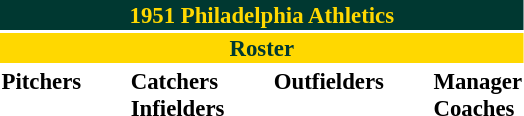<table class="toccolours" style="font-size: 95%;">
<tr>
<th colspan="10" style="background-color: #003831; color: #FFD800; text-align: center;">1951 Philadelphia Athletics</th>
</tr>
<tr>
<td colspan="10" style="background-color: #FFD800; color: #003831; text-align: center;"><strong>Roster</strong></td>
</tr>
<tr>
<td valign="top"><strong>Pitchers</strong><br>











</td>
<td width="25px"></td>
<td valign="top"><strong>Catchers</strong><br>


<strong>Infielders</strong>









</td>
<td width="25px"></td>
<td valign="top"><strong>Outfielders</strong><br>






</td>
<td width="25px"></td>
<td valign="top"><strong>Manager</strong><br>
<strong>Coaches</strong>



</td>
</tr>
</table>
